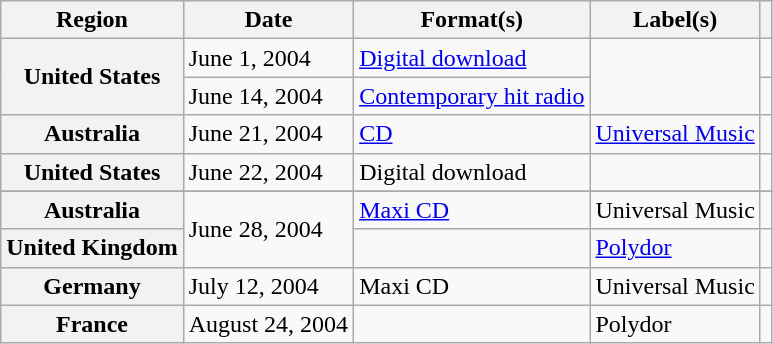<table class="wikitable plainrowheaders">
<tr>
<th scope="col">Region</th>
<th scope="col">Date</th>
<th scope="col">Format(s)</th>
<th scope="col">Label(s)</th>
<th scope="col"></th>
</tr>
<tr>
<th scope="row" rowspan="2">United States</th>
<td>June 1, 2004</td>
<td><a href='#'>Digital download</a></td>
<td rowspan="2"></td>
<td></td>
</tr>
<tr>
<td>June 14, 2004</td>
<td><a href='#'>Contemporary hit radio</a></td>
<td></td>
</tr>
<tr>
<th scope="row">Australia</th>
<td>June 21, 2004</td>
<td><a href='#'>CD</a></td>
<td><a href='#'>Universal Music</a></td>
<td></td>
</tr>
<tr>
<th scope="row">United States</th>
<td>June 22, 2004</td>
<td>Digital download </td>
<td></td>
<td></td>
</tr>
<tr>
</tr>
<tr>
<th scope="row">Australia</th>
<td rowspan="2">June 28, 2004</td>
<td><a href='#'>Maxi CD</a></td>
<td>Universal Music</td>
<td></td>
</tr>
<tr>
<th scope="row">United Kingdom</th>
<td></td>
<td><a href='#'>Polydor</a></td>
<td></td>
</tr>
<tr>
<th scope="row">Germany</th>
<td>July 12, 2004</td>
<td>Maxi CD</td>
<td>Universal Music</td>
<td></td>
</tr>
<tr>
<th scope="row">France</th>
<td>August 24, 2004</td>
<td></td>
<td>Polydor</td>
<td></td>
</tr>
</table>
